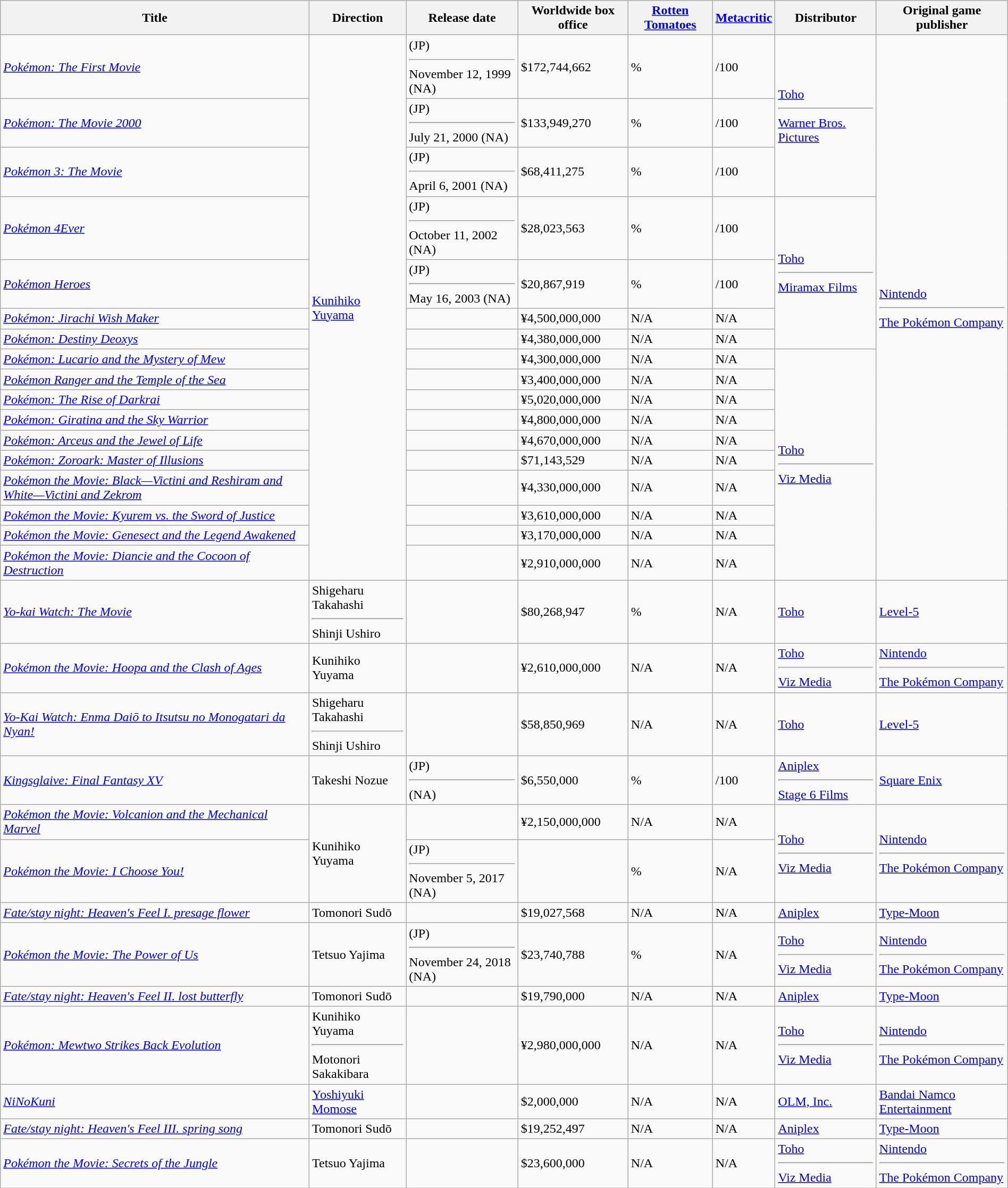<table class="wikitable sortable" style="width:100%;">
<tr>
<th>Title</th>
<th>Direction</th>
<th>Release date</th>
<th>Worldwide box office</th>
<th><a href='#'>Rotten Tomatoes</a></th>
<th><a href='#'>Metacritic</a></th>
<th>Distributor</th>
<th>Original game publisher</th>
</tr>
<tr>
<td><em><a href='#'>Pokémon: The First Movie</a></em></td>
<td rowspan="17"><a href='#'>Kunihiko Yuyama</a></td>
<td> (JP)<hr>November 12, 1999 (NA)</td>
<td>$172,744,662</td>
<td>%</td>
<td>/100</td>
<td rowspan="3"><a href='#'>Toho</a><hr><a href='#'>Warner Bros. Pictures</a></td>
<td rowspan="17"><a href='#'>Nintendo</a><hr><a href='#'>The Pokémon Company</a></td>
</tr>
<tr>
<td><em><a href='#'>Pokémon: The Movie 2000</a></em></td>
<td> (JP)<hr>July 21, 2000 (NA)</td>
<td>$133,949,270</td>
<td>%</td>
<td>/100</td>
</tr>
<tr>
<td><em><a href='#'>Pokémon 3: The Movie</a></em></td>
<td> (JP)<hr>April 6, 2001 (NA)</td>
<td>$68,411,275</td>
<td>%</td>
<td>/100</td>
</tr>
<tr>
<td><em><a href='#'>Pokémon 4Ever</a></em></td>
<td> (JP)<hr>October 11, 2002 (NA)</td>
<td>$28,023,563</td>
<td>%</td>
<td>/100</td>
<td rowspan="4"><a href='#'>Toho</a><hr><a href='#'>Miramax Films</a></td>
</tr>
<tr>
<td><em><a href='#'>Pokémon Heroes</a></em></td>
<td> (JP)<hr>May 16, 2003 (NA)</td>
<td>$20,867,919</td>
<td>%</td>
<td>/100</td>
</tr>
<tr>
<td><em><a href='#'>Pokémon: Jirachi Wish Maker</a></em></td>
<td></td>
<td>¥4,500,000,000</td>
<td>N/A</td>
<td>N/A</td>
</tr>
<tr>
<td><em><a href='#'>Pokémon: Destiny Deoxys</a></em></td>
<td></td>
<td>¥4,380,000,000</td>
<td>N/A</td>
<td>N/A</td>
</tr>
<tr>
<td><em><a href='#'>Pokémon: Lucario and the Mystery of Mew</a></em></td>
<td></td>
<td>¥4,300,000,000</td>
<td>N/A</td>
<td>N/A</td>
<td rowspan="10"><a href='#'>Toho</a><hr><a href='#'>Viz Media</a></td>
</tr>
<tr>
<td><em><a href='#'>Pokémon Ranger and the Temple of the Sea</a></em></td>
<td></td>
<td>¥3,400,000,000</td>
<td>N/A</td>
<td>N/A</td>
</tr>
<tr>
<td><em><a href='#'>Pokémon: The Rise of Darkrai</a></em></td>
<td></td>
<td>¥5,020,000,000</td>
<td>N/A</td>
<td>N/A</td>
</tr>
<tr>
<td><em><a href='#'>Pokémon: Giratina and the Sky Warrior</a></em></td>
<td></td>
<td>¥4,800,000,000</td>
<td>N/A</td>
<td>N/A</td>
</tr>
<tr>
<td><em><a href='#'>Pokémon: Arceus and the Jewel of Life</a></em></td>
<td></td>
<td>¥4,670,000,000</td>
<td>N/A</td>
<td>N/A</td>
</tr>
<tr>
<td><em><a href='#'>Pokémon: Zoroark: Master of Illusions</a></em></td>
<td></td>
<td>$71,143,529</td>
<td>N/A</td>
<td>N/A</td>
</tr>
<tr>
<td><em><a href='#'>Pokémon the Movie: Black—Victini and Reshiram and White—Victini and Zekrom</a></em></td>
<td></td>
<td>¥4,330,000,000</td>
<td>N/A</td>
<td>N/A</td>
</tr>
<tr>
<td><em><a href='#'>Pokémon the Movie: Kyurem vs. the Sword of Justice</a></em></td>
<td></td>
<td>¥3,610,000,000</td>
<td>N/A</td>
<td>N/A</td>
</tr>
<tr>
<td><em><a href='#'>Pokémon the Movie: Genesect and the Legend Awakened</a></em></td>
<td></td>
<td>¥3,170,000,000</td>
<td>N/A</td>
<td>N/A</td>
</tr>
<tr>
<td><em><a href='#'>Pokémon the Movie: Diancie and the Cocoon of Destruction</a></em></td>
<td></td>
<td>¥2,910,000,000</td>
<td>N/A</td>
<td>N/A</td>
</tr>
<tr>
<td><em><a href='#'>Yo-kai Watch: The Movie</a></em></td>
<td>Shigeharu Takahashi<hr>Shinji Ushiro</td>
<td></td>
<td>$80,268,947</td>
<td>%</td>
<td>N/A</td>
<td><a href='#'>Toho</a></td>
<td><a href='#'>Level-5</a></td>
</tr>
<tr>
<td><em><a href='#'>Pokémon the Movie: Hoopa and the Clash of Ages</a></em></td>
<td>Kunihiko Yuyama</td>
<td></td>
<td>¥2,610,000,000</td>
<td>N/A</td>
<td>N/A</td>
<td><a href='#'>Toho</a><hr><a href='#'>Viz Media</a></td>
<td><a href='#'>Nintendo</a><hr><a href='#'>The Pokémon Company</a></td>
</tr>
<tr>
<td><em><a href='#'>Yo-Kai Watch: Enma Daiō to Itsutsu no Monogatari da Nyan!</a></em></td>
<td>Shigeharu Takahashi<hr>Shinji Ushiro</td>
<td></td>
<td>$58,850,969</td>
<td>N/A</td>
<td>N/A</td>
<td><a href='#'>Toho</a></td>
<td><a href='#'>Level-5</a></td>
</tr>
<tr>
<td><em><a href='#'>Kingsglaive: Final Fantasy XV</a></em></td>
<td>Takeshi Nozue</td>
<td> (JP)<hr> (NA)</td>
<td>$6,550,000</td>
<td>%</td>
<td>/100</td>
<td><a href='#'>Aniplex</a><hr><a href='#'>Stage 6 Films</a></td>
<td><a href='#'>Square Enix</a></td>
</tr>
<tr>
<td><em><a href='#'>Pokémon the Movie: Volcanion and the Mechanical Marvel</a></em></td>
<td rowspan="2">Kunihiko Yuyama</td>
<td></td>
<td>¥2,150,000,000</td>
<td>N/A</td>
<td>N/A</td>
<td rowspan="2"><a href='#'>Toho</a><hr><a href='#'>Viz Media</a></td>
<td rowspan="2"><a href='#'>Nintendo</a><hr><a href='#'>The Pokémon Company</a></td>
</tr>
<tr>
<td><em><a href='#'>Pokémon the Movie: I Choose You!</a></em></td>
<td> (JP)<hr>November 5, 2017 (NA)</td>
<td></td>
<td>%</td>
<td>N/A</td>
</tr>
<tr>
<td><em><a href='#'>Fate/stay night: Heaven's Feel I. presage flower</a></em></td>
<td>Tomonori Sudō</td>
<td></td>
<td>$19,027,568</td>
<td>N/A</td>
<td>N/A</td>
<td><a href='#'>Aniplex</a></td>
<td><a href='#'>Type-Moon</a></td>
</tr>
<tr>
<td><em><a href='#'>Pokémon the Movie: The Power of Us</a></em></td>
<td>Tetsuo Yajima</td>
<td> (JP)<hr>November 24, 2018 (NA)</td>
<td>$23,740,788</td>
<td>%</td>
<td>N/A</td>
<td><a href='#'>Toho</a><hr><a href='#'>Viz Media</a></td>
<td><a href='#'>Nintendo</a><hr><a href='#'>The Pokémon Company</a></td>
</tr>
<tr>
<td><em><a href='#'>Fate/stay night: Heaven's Feel II. lost butterfly</a></em></td>
<td>Tomonori Sudō</td>
<td></td>
<td>$19,790,000</td>
<td>N/A</td>
<td>N/A</td>
<td><a href='#'>Aniplex</a></td>
<td><a href='#'>Type-Moon</a></td>
</tr>
<tr>
<td><em><a href='#'>Pokémon: Mewtwo Strikes Back Evolution</a></em></td>
<td>Kunihiko Yuyama<hr>Motonori Sakakibara</td>
<td></td>
<td>¥2,980,000,000</td>
<td>N/A</td>
<td>N/A</td>
<td><a href='#'>Toho</a><hr><a href='#'>Viz Media</a></td>
<td><a href='#'>Nintendo</a><hr><a href='#'>The Pokémon Company</a></td>
</tr>
<tr>
<td><em><a href='#'>NiNoKuni</a></em></td>
<td><a href='#'>Yoshiyuki Momose</a></td>
<td></td>
<td>$2,000,000</td>
<td>N/A</td>
<td>N/A</td>
<td><a href='#'>OLM, Inc.</a></td>
<td><a href='#'>Bandai Namco Entertainment</a></td>
</tr>
<tr>
<td><em><a href='#'>Fate/stay night: Heaven's Feel III. spring song</a></em></td>
<td>Tomonori Sudō</td>
<td></td>
<td>$19,252,497</td>
<td>N/A</td>
<td>N/A</td>
<td><a href='#'>Aniplex</a></td>
<td><a href='#'>Type-Moon</a></td>
</tr>
<tr>
<td><em><a href='#'>Pokémon the Movie: Secrets of the Jungle</a></em></td>
<td>Tetsuo Yajima</td>
<td></td>
<td>$23,600,000</td>
<td>N/A</td>
<td>N/A</td>
<td><a href='#'>Toho</a><hr><a href='#'>Viz Media</a></td>
<td><a href='#'>Nintendo</a><hr><a href='#'>The Pokémon Company</a></td>
</tr>
</table>
